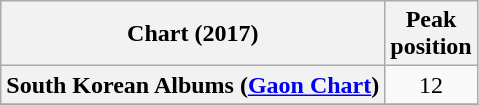<table class="wikitable plainrowheaders" style="text-align:center">
<tr>
<th>Chart (2017)</th>
<th>Peak<br>position</th>
</tr>
<tr>
<th scope="row">South Korean Albums (<a href='#'>Gaon Chart</a>)</th>
<td>12</td>
</tr>
<tr>
</tr>
</table>
